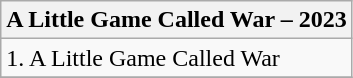<table class="wikitable">
<tr>
<th style text-align: center;"><strong>A Little Game Called War</strong> – 2023</th>
</tr>
<tr>
<td>1. A Little Game Called War</td>
</tr>
<tr>
</tr>
</table>
